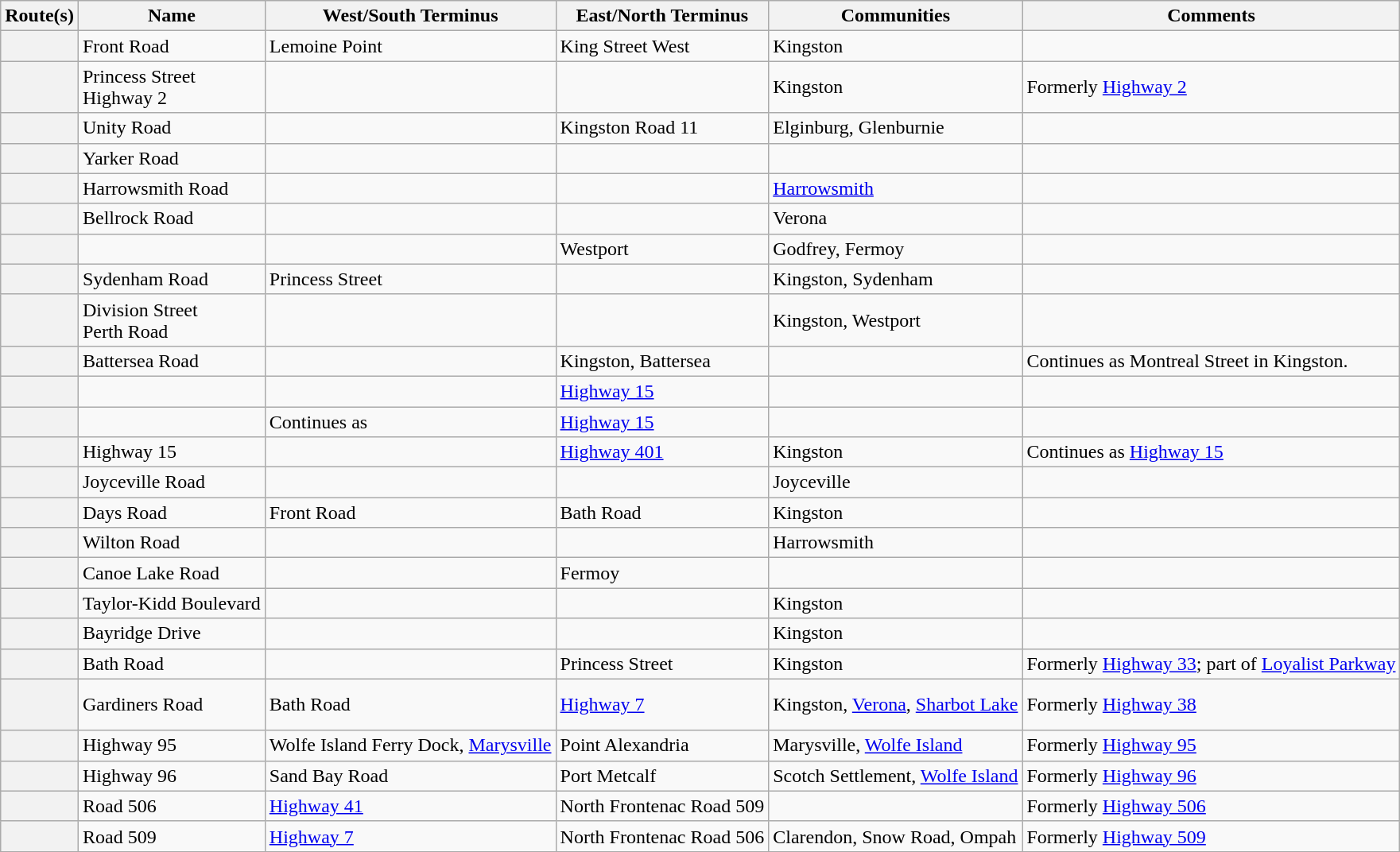<table class="wikitable">
<tr>
<th>Route(s)</th>
<th scope="col">Name</th>
<th scope="col">West/South Terminus</th>
<th scope="col">East/North Terminus</th>
<th scope="col">Communities</th>
<th scope="col">Comments</th>
</tr>
<tr>
<th scope="row"></th>
<td>Front Road</td>
<td>Lemoine Point</td>
<td>King Street West</td>
<td>Kingston</td>
<td></td>
</tr>
<tr>
<th scope="row"></th>
<td>Princess Street<br>Highway 2</td>
<td></td>
<td></td>
<td>Kingston</td>
<td>Formerly <a href='#'>Highway 2</a></td>
</tr>
<tr>
<th scope="row"></th>
<td>Unity Road</td>
<td></td>
<td> Kingston Road 11</td>
<td>Elginburg, Glenburnie</td>
<td></td>
</tr>
<tr>
<th scope="row"></th>
<td>Yarker Road</td>
<td></td>
<td></td>
<td></td>
<td></td>
</tr>
<tr>
<th scope="row"></th>
<td>Harrowsmith Road</td>
<td></td>
<td></td>
<td><a href='#'>Harrowsmith</a></td>
<td></td>
</tr>
<tr>
<th scope="row"></th>
<td>Bellrock Road</td>
<td></td>
<td></td>
<td>Verona</td>
<td></td>
</tr>
<tr>
<th scope="row"></th>
<td></td>
<td></td>
<td>Westport</td>
<td>Godfrey, Fermoy</td>
<td></td>
</tr>
<tr>
<th scope="row"><br></th>
<td>Sydenham Road</td>
<td>Princess Street</td>
<td></td>
<td>Kingston, Sydenham</td>
<td></td>
</tr>
<tr>
<th scope="row"><br></th>
<td>Division Street<br>Perth Road</td>
<td></td>
<td></td>
<td>Kingston, Westport</td>
<td></td>
</tr>
<tr>
<th scope="row"><br></th>
<td>Battersea Road</td>
<td></td>
<td>Kingston, Battersea</td>
<td></td>
<td>Continues as Montreal Street in Kingston.</td>
</tr>
<tr>
<th scope="row"><br></th>
<td></td>
<td></td>
<td> <a href='#'>Highway 15</a></td>
<td></td>
<td></td>
</tr>
<tr>
<th scope="row"></th>
<td></td>
<td>Continues as </td>
<td> <a href='#'>Highway 15</a></td>
<td></td>
<td></td>
</tr>
<tr>
<th scope="row"></th>
<td>Highway 15</td>
<td></td>
<td> <a href='#'>Highway 401</a></td>
<td>Kingston</td>
<td>Continues as <a href='#'>Highway 15</a></td>
</tr>
<tr>
<th scope="row"></th>
<td>Joyceville Road</td>
<td></td>
<td></td>
<td>Joyceville</td>
<td></td>
</tr>
<tr>
<th scope="row"></th>
<td>Days Road</td>
<td>Front Road</td>
<td>Bath Road</td>
<td>Kingston</td>
<td></td>
</tr>
<tr>
<th scope="row"></th>
<td>Wilton Road</td>
<td></td>
<td></td>
<td>Harrowsmith</td>
<td></td>
</tr>
<tr>
<th scope="row"></th>
<td>Canoe Lake Road</td>
<td></td>
<td>Fermoy</td>
<td></td>
<td></td>
</tr>
<tr>
<th scope="row"></th>
<td>Taylor-Kidd Boulevard</td>
<td></td>
<td></td>
<td>Kingston</td>
<td></td>
</tr>
<tr>
<th scope="row"></th>
<td>Bayridge Drive</td>
<td></td>
<td></td>
<td>Kingston</td>
<td></td>
</tr>
<tr>
<th scope="row"></th>
<td>Bath Road</td>
<td></td>
<td>Princess Street</td>
<td>Kingston</td>
<td>Formerly <a href='#'>Highway 33</a>; part of <a href='#'>Loyalist Parkway</a></td>
</tr>
<tr>
<th scope="row"><br><br></th>
<td>Gardiners Road</td>
<td>Bath Road</td>
<td> <a href='#'>Highway 7</a></td>
<td>Kingston, <a href='#'>Verona</a>, <a href='#'>Sharbot Lake</a></td>
<td>Formerly <a href='#'>Highway 38</a></td>
</tr>
<tr>
<th scope="row"></th>
<td>Highway 95</td>
<td>Wolfe Island Ferry Dock, <a href='#'>Marysville</a></td>
<td>Point Alexandria</td>
<td>Marysville, <a href='#'>Wolfe Island</a></td>
<td>Formerly <a href='#'>Highway 95</a></td>
</tr>
<tr>
<th scope="row"></th>
<td>Highway 96</td>
<td>Sand Bay Road</td>
<td>Port Metcalf</td>
<td>Scotch Settlement, <a href='#'>Wolfe Island</a></td>
<td>Formerly <a href='#'>Highway 96</a></td>
</tr>
<tr>
<th scope="row"></th>
<td>Road 506</td>
<td> <a href='#'>Highway 41</a></td>
<td>North Frontenac Road 509</td>
<td></td>
<td>Formerly <a href='#'>Highway 506</a></td>
</tr>
<tr>
<th scope="row"><br></th>
<td>Road 509</td>
<td> <a href='#'>Highway 7</a></td>
<td>North Frontenac Road 506</td>
<td>Clarendon, Snow Road, Ompah</td>
<td>Formerly <a href='#'>Highway 509</a></td>
</tr>
<tr>
</tr>
</table>
